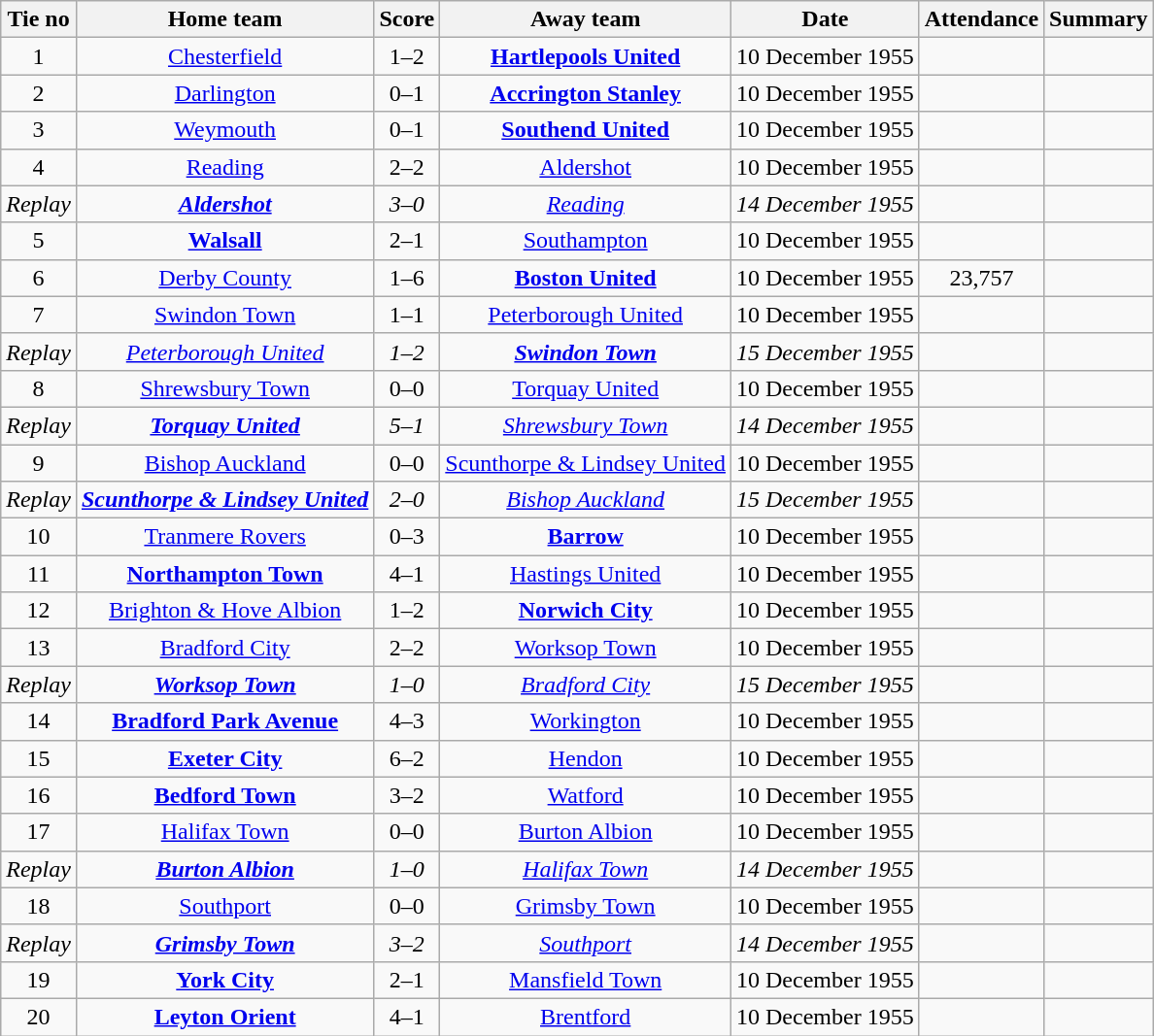<table class="wikitable" style="text-align: center">
<tr>
<th>Tie no</th>
<th>Home team</th>
<th>Score</th>
<th>Away team</th>
<th>Date</th>
<th>Attendance</th>
<th>Summary</th>
</tr>
<tr>
<td>1</td>
<td><a href='#'>Chesterfield</a></td>
<td>1–2</td>
<td><strong><a href='#'>Hartlepools United</a></strong></td>
<td>10 December 1955</td>
<td></td>
<td></td>
</tr>
<tr>
<td>2</td>
<td><a href='#'>Darlington</a></td>
<td>0–1</td>
<td><strong><a href='#'>Accrington Stanley</a></strong></td>
<td>10 December 1955</td>
<td></td>
<td></td>
</tr>
<tr>
<td>3</td>
<td><a href='#'>Weymouth</a></td>
<td>0–1</td>
<td><strong><a href='#'>Southend United</a></strong></td>
<td>10 December 1955</td>
<td></td>
<td></td>
</tr>
<tr>
<td>4</td>
<td><a href='#'>Reading</a></td>
<td>2–2</td>
<td><a href='#'>Aldershot</a></td>
<td>10 December 1955</td>
<td></td>
<td></td>
</tr>
<tr>
<td><em>Replay</em></td>
<td><strong><em><a href='#'>Aldershot</a></em></strong></td>
<td><em>3–0</em></td>
<td><em><a href='#'>Reading</a></em></td>
<td><em>14 December 1955</em></td>
<td><em> </em></td>
<td></td>
</tr>
<tr>
<td>5</td>
<td><strong><a href='#'>Walsall</a></strong></td>
<td>2–1</td>
<td><a href='#'>Southampton</a></td>
<td>10 December 1955</td>
<td></td>
<td></td>
</tr>
<tr>
<td>6</td>
<td><a href='#'>Derby County</a></td>
<td>1–6</td>
<td><strong><a href='#'>Boston United</a></strong></td>
<td>10 December 1955</td>
<td>23,757</td>
<td></td>
</tr>
<tr>
<td>7</td>
<td><a href='#'>Swindon Town</a></td>
<td>1–1</td>
<td><a href='#'>Peterborough United</a></td>
<td>10 December 1955</td>
<td></td>
<td></td>
</tr>
<tr>
<td><em>Replay</em></td>
<td><em><a href='#'>Peterborough United</a></em></td>
<td><em>1–2</em></td>
<td><strong><em><a href='#'>Swindon Town</a></em></strong></td>
<td><em>15 December 1955</em></td>
<td><em> </em></td>
<td></td>
</tr>
<tr>
<td>8</td>
<td><a href='#'>Shrewsbury Town</a></td>
<td>0–0</td>
<td><a href='#'>Torquay United</a></td>
<td>10 December 1955</td>
<td></td>
<td></td>
</tr>
<tr>
<td><em>Replay</em></td>
<td><strong><em><a href='#'>Torquay United</a></em></strong></td>
<td><em>5–1</em></td>
<td><em><a href='#'>Shrewsbury Town</a></em></td>
<td><em>14 December 1955</em></td>
<td><em> </em></td>
<td></td>
</tr>
<tr>
<td>9</td>
<td><a href='#'>Bishop Auckland</a></td>
<td>0–0</td>
<td><a href='#'>Scunthorpe & Lindsey United</a></td>
<td>10 December 1955</td>
<td></td>
<td></td>
</tr>
<tr>
<td><em>Replay</em></td>
<td><strong><em><a href='#'>Scunthorpe & Lindsey United</a></em></strong></td>
<td><em>2–0</em></td>
<td><em><a href='#'>Bishop Auckland</a></em></td>
<td><em>15 December 1955</em></td>
<td><em> </em></td>
<td></td>
</tr>
<tr>
<td>10</td>
<td><a href='#'>Tranmere Rovers</a></td>
<td>0–3</td>
<td><strong><a href='#'>Barrow</a></strong></td>
<td>10 December 1955</td>
<td></td>
<td></td>
</tr>
<tr>
<td>11</td>
<td><strong><a href='#'>Northampton Town</a></strong></td>
<td>4–1</td>
<td><a href='#'>Hastings United</a></td>
<td>10 December 1955</td>
<td></td>
<td></td>
</tr>
<tr>
<td>12</td>
<td><a href='#'>Brighton & Hove Albion</a></td>
<td>1–2</td>
<td><strong><a href='#'>Norwich City</a></strong></td>
<td>10 December 1955</td>
<td></td>
<td></td>
</tr>
<tr>
<td>13</td>
<td><a href='#'>Bradford City</a></td>
<td>2–2</td>
<td><a href='#'>Worksop Town</a></td>
<td>10 December 1955</td>
<td></td>
<td></td>
</tr>
<tr>
<td><em>Replay</em></td>
<td><strong><em><a href='#'>Worksop Town</a></em></strong></td>
<td><em>1–0</em></td>
<td><em><a href='#'>Bradford City</a></em></td>
<td><em>15 December 1955</em></td>
<td><em> </em></td>
<td></td>
</tr>
<tr>
<td>14</td>
<td><strong><a href='#'>Bradford Park Avenue</a></strong></td>
<td>4–3</td>
<td><a href='#'>Workington</a></td>
<td>10 December 1955</td>
<td></td>
<td></td>
</tr>
<tr>
<td>15</td>
<td><strong><a href='#'>Exeter City</a></strong></td>
<td>6–2</td>
<td><a href='#'>Hendon</a></td>
<td>10 December 1955</td>
<td></td>
<td></td>
</tr>
<tr>
<td>16</td>
<td><strong><a href='#'>Bedford Town</a></strong></td>
<td>3–2</td>
<td><a href='#'>Watford</a></td>
<td>10 December 1955</td>
<td></td>
<td></td>
</tr>
<tr>
<td>17</td>
<td><a href='#'>Halifax Town</a></td>
<td>0–0</td>
<td><a href='#'>Burton Albion</a></td>
<td>10 December 1955</td>
<td></td>
<td></td>
</tr>
<tr>
<td><em>Replay</em></td>
<td><strong><em><a href='#'>Burton Albion</a></em></strong></td>
<td><em>1–0</em></td>
<td><em><a href='#'>Halifax Town</a></em></td>
<td><em>14 December 1955</em></td>
<td><em> </em></td>
<td></td>
</tr>
<tr>
<td>18</td>
<td><a href='#'>Southport</a></td>
<td>0–0</td>
<td><a href='#'>Grimsby Town</a></td>
<td>10 December 1955</td>
<td></td>
<td></td>
</tr>
<tr>
<td><em>Replay</em></td>
<td><strong><em><a href='#'>Grimsby Town</a></em></strong></td>
<td><em>3–2</em></td>
<td><em><a href='#'>Southport</a></em></td>
<td><em>14 December 1955</em></td>
<td><em> </em></td>
<td></td>
</tr>
<tr>
<td>19</td>
<td><strong><a href='#'>York City</a></strong></td>
<td>2–1</td>
<td><a href='#'>Mansfield Town</a></td>
<td>10 December 1955</td>
<td></td>
<td></td>
</tr>
<tr>
<td>20</td>
<td><strong><a href='#'>Leyton Orient</a></strong></td>
<td>4–1</td>
<td><a href='#'>Brentford</a></td>
<td>10 December 1955</td>
<td></td>
<td></td>
</tr>
</table>
